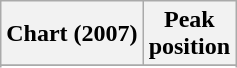<table class="wikitable sortable plainrowheaders" style="text-align:center">
<tr>
<th>Chart (2007)</th>
<th>Peak<br>position</th>
</tr>
<tr>
</tr>
<tr>
</tr>
<tr>
</tr>
<tr>
</tr>
<tr>
</tr>
<tr>
</tr>
</table>
